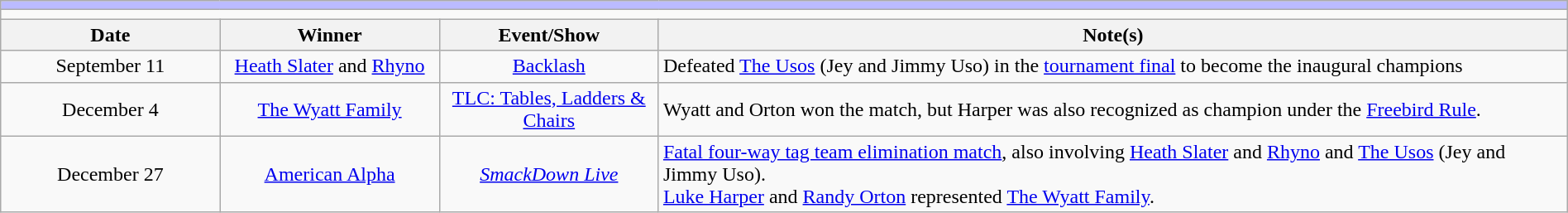<table class="wikitable" style="text-align:center; width:100%;">
<tr style="background:#BBF;">
<td colspan="5"></td>
</tr>
<tr>
<td colspan="5"><strong></strong></td>
</tr>
<tr>
<th width=14%>Date</th>
<th width=14%>Winner</th>
<th width=14%>Event/Show</th>
<th width=58%>Note(s)</th>
</tr>
<tr>
<td>September 11</td>
<td><a href='#'>Heath Slater</a> and <a href='#'>Rhyno</a></td>
<td><a href='#'>Backlash</a></td>
<td align=left>Defeated <a href='#'>The Usos</a> (Jey and Jimmy Uso) in the <a href='#'>tournament final</a> to become the inaugural champions</td>
</tr>
<tr>
<td>December 4</td>
<td><a href='#'>The Wyatt Family</a><br></td>
<td><a href='#'>TLC: Tables, Ladders & Chairs</a></td>
<td align=left>Wyatt and Orton won the match, but Harper was also recognized as champion under the <a href='#'>Freebird Rule</a>.</td>
</tr>
<tr>
<td>December 27</td>
<td><a href='#'>American Alpha</a><br></td>
<td><em><a href='#'>SmackDown Live</a></em></td>
<td align=left><a href='#'>Fatal four-way tag team elimination match</a>, also involving <a href='#'>Heath Slater</a> and <a href='#'>Rhyno</a> and <a href='#'>The Usos</a> (Jey and Jimmy Uso).<br><a href='#'>Luke Harper</a> and <a href='#'>Randy Orton</a> represented <a href='#'>The Wyatt Family</a>.</td>
</tr>
</table>
